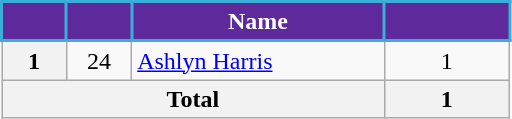<table class="wikitable" style="text-align:center;">
<tr>
<th style="background:#5E299A; color:white; border:2px solid #3aadd9; width:35px;"></th>
<th style="background:#5E299A; color:white; border:2px solid #3aadd9; width:35px;"></th>
<th style="background:#5E299A; color:white; border:2px solid #3aadd9; width:160px;">Name</th>
<th style="background:#5E299A; color:white; border:2px solid #3aadd9; width:75px;"></th>
</tr>
<tr>
<th>1</th>
<td>24</td>
<td align="left"> <a href='#'>Ashlyn Harris</a></td>
<td>1</td>
</tr>
<tr>
<th colspan="3">Total</th>
<th>1</th>
</tr>
</table>
